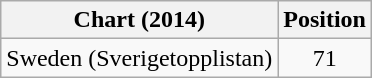<table class="wikitable">
<tr>
<th>Chart (2014)</th>
<th>Position</th>
</tr>
<tr>
<td>Sweden (Sverigetopplistan)</td>
<td style="text-align:center;">71</td>
</tr>
</table>
